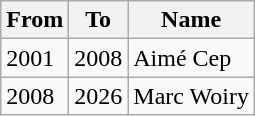<table class="wikitable">
<tr>
<th>From</th>
<th>To</th>
<th>Name</th>
</tr>
<tr>
<td>2001</td>
<td>2008</td>
<td>Aimé Cep</td>
</tr>
<tr>
<td>2008</td>
<td>2026</td>
<td>Marc Woiry</td>
</tr>
</table>
